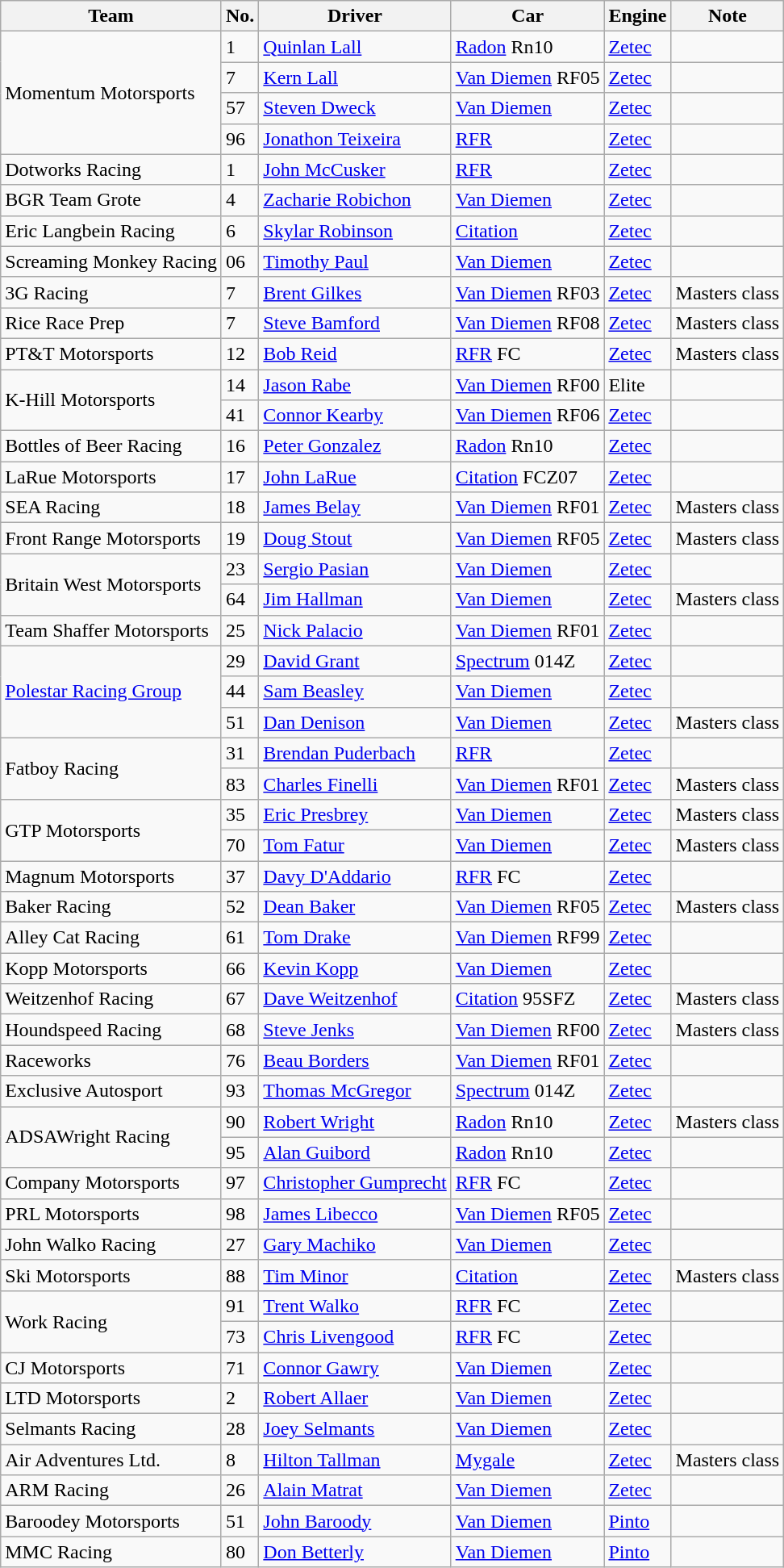<table class="wikitable">
<tr>
<th>Team</th>
<th>No.</th>
<th>Driver</th>
<th>Car</th>
<th>Engine</th>
<th>Note</th>
</tr>
<tr>
<td rowspan=4>Momentum Motorsports</td>
<td>1</td>
<td> <a href='#'>Quinlan Lall</a></td>
<td><a href='#'>Radon</a> Rn10</td>
<td><a href='#'>Zetec</a></td>
<td></td>
</tr>
<tr>
<td>7</td>
<td> <a href='#'>Kern Lall</a></td>
<td><a href='#'>Van Diemen</a> RF05</td>
<td><a href='#'>Zetec</a></td>
<td></td>
</tr>
<tr>
<td>57</td>
<td> <a href='#'>Steven Dweck</a></td>
<td><a href='#'>Van Diemen</a></td>
<td><a href='#'>Zetec</a></td>
<td></td>
</tr>
<tr>
<td>96</td>
<td> <a href='#'>Jonathon Teixeira</a></td>
<td><a href='#'>RFR</a></td>
<td><a href='#'>Zetec</a></td>
<td></td>
</tr>
<tr>
<td>Dotworks Racing</td>
<td>1</td>
<td> <a href='#'>John McCusker</a></td>
<td><a href='#'>RFR</a></td>
<td><a href='#'>Zetec</a></td>
<td></td>
</tr>
<tr>
<td>BGR Team Grote</td>
<td>4</td>
<td> <a href='#'>Zacharie Robichon</a></td>
<td><a href='#'>Van Diemen</a></td>
<td><a href='#'>Zetec</a></td>
<td></td>
</tr>
<tr>
<td>Eric Langbein Racing</td>
<td>6</td>
<td> <a href='#'>Skylar Robinson</a></td>
<td><a href='#'>Citation</a></td>
<td><a href='#'>Zetec</a></td>
<td></td>
</tr>
<tr>
<td>Screaming Monkey Racing</td>
<td>06</td>
<td> <a href='#'>Timothy Paul</a></td>
<td><a href='#'>Van Diemen</a></td>
<td><a href='#'>Zetec</a></td>
<td></td>
</tr>
<tr>
<td>3G Racing</td>
<td>7</td>
<td> <a href='#'>Brent Gilkes</a></td>
<td><a href='#'>Van Diemen</a> RF03</td>
<td><a href='#'>Zetec</a></td>
<td>Masters class</td>
</tr>
<tr>
<td>Rice Race Prep</td>
<td>7</td>
<td> <a href='#'>Steve Bamford</a></td>
<td><a href='#'>Van Diemen</a> RF08</td>
<td><a href='#'>Zetec</a></td>
<td>Masters class</td>
</tr>
<tr>
<td>PT&T Motorsports</td>
<td>12</td>
<td> <a href='#'>Bob Reid</a></td>
<td><a href='#'>RFR</a> FC</td>
<td><a href='#'>Zetec</a></td>
<td>Masters class</td>
</tr>
<tr>
<td rowspan=2>K-Hill Motorsports</td>
<td>14</td>
<td> <a href='#'>Jason Rabe</a></td>
<td><a href='#'>Van Diemen</a> RF00</td>
<td>Elite</td>
<td></td>
</tr>
<tr>
<td>41</td>
<td> <a href='#'>Connor Kearby</a></td>
<td><a href='#'>Van Diemen</a> RF06</td>
<td><a href='#'>Zetec</a></td>
<td></td>
</tr>
<tr>
<td>Bottles of Beer Racing</td>
<td>16</td>
<td> <a href='#'>Peter Gonzalez</a></td>
<td><a href='#'>Radon</a> Rn10</td>
<td><a href='#'>Zetec</a></td>
<td></td>
</tr>
<tr>
<td>LaRue Motorsports</td>
<td>17</td>
<td> <a href='#'>John LaRue</a></td>
<td><a href='#'>Citation</a> FCZ07</td>
<td><a href='#'>Zetec</a></td>
<td></td>
</tr>
<tr>
<td>SEA Racing</td>
<td>18</td>
<td> <a href='#'>James Belay</a></td>
<td><a href='#'>Van Diemen</a> RF01</td>
<td><a href='#'>Zetec</a></td>
<td>Masters class</td>
</tr>
<tr>
<td>Front Range Motorsports</td>
<td>19</td>
<td> <a href='#'>Doug Stout</a></td>
<td><a href='#'>Van Diemen</a> RF05</td>
<td><a href='#'>Zetec</a></td>
<td>Masters class</td>
</tr>
<tr>
<td rowspan=2>Britain West Motorsports</td>
<td>23</td>
<td> <a href='#'>Sergio Pasian</a></td>
<td><a href='#'>Van Diemen</a></td>
<td><a href='#'>Zetec</a></td>
<td></td>
</tr>
<tr>
<td>64</td>
<td> <a href='#'>Jim Hallman</a></td>
<td><a href='#'>Van Diemen</a></td>
<td><a href='#'>Zetec</a></td>
<td>Masters class</td>
</tr>
<tr>
<td>Team Shaffer Motorsports</td>
<td>25</td>
<td> <a href='#'>Nick Palacio</a></td>
<td><a href='#'>Van Diemen</a> RF01</td>
<td><a href='#'>Zetec</a></td>
<td></td>
</tr>
<tr>
<td rowspan=3><a href='#'>Polestar Racing Group</a></td>
<td>29</td>
<td> <a href='#'>David Grant</a></td>
<td><a href='#'>Spectrum</a> 014Z</td>
<td><a href='#'>Zetec</a></td>
<td></td>
</tr>
<tr>
<td>44</td>
<td> <a href='#'>Sam Beasley</a></td>
<td><a href='#'>Van Diemen</a></td>
<td><a href='#'>Zetec</a></td>
<td></td>
</tr>
<tr>
<td>51</td>
<td> <a href='#'>Dan Denison</a></td>
<td><a href='#'>Van Diemen</a></td>
<td><a href='#'>Zetec</a></td>
<td>Masters class</td>
</tr>
<tr>
<td rowspan=2>Fatboy Racing</td>
<td>31</td>
<td> <a href='#'>Brendan Puderbach</a></td>
<td><a href='#'>RFR</a></td>
<td><a href='#'>Zetec</a></td>
<td></td>
</tr>
<tr>
<td>83</td>
<td> <a href='#'>Charles Finelli</a></td>
<td><a href='#'>Van Diemen</a> RF01</td>
<td><a href='#'>Zetec</a></td>
<td>Masters class</td>
</tr>
<tr>
<td rowspan=2>GTP Motorsports</td>
<td>35</td>
<td> <a href='#'>Eric Presbrey</a></td>
<td><a href='#'>Van Diemen</a></td>
<td><a href='#'>Zetec</a></td>
<td>Masters class</td>
</tr>
<tr>
<td>70</td>
<td> <a href='#'>Tom Fatur</a></td>
<td><a href='#'>Van Diemen</a></td>
<td><a href='#'>Zetec</a></td>
<td>Masters class</td>
</tr>
<tr>
<td>Magnum Motorsports</td>
<td>37</td>
<td> <a href='#'>Davy D'Addario</a></td>
<td><a href='#'>RFR</a> FC</td>
<td><a href='#'>Zetec</a></td>
<td></td>
</tr>
<tr>
<td>Baker Racing</td>
<td>52</td>
<td> <a href='#'>Dean Baker</a></td>
<td><a href='#'>Van Diemen</a> RF05</td>
<td><a href='#'>Zetec</a></td>
<td>Masters class</td>
</tr>
<tr>
<td>Alley Cat Racing</td>
<td>61</td>
<td> <a href='#'>Tom Drake</a></td>
<td><a href='#'>Van Diemen</a> RF99</td>
<td><a href='#'>Zetec</a></td>
<td></td>
</tr>
<tr>
<td>Kopp Motorsports</td>
<td>66</td>
<td> <a href='#'>Kevin Kopp</a></td>
<td><a href='#'>Van Diemen</a></td>
<td><a href='#'>Zetec</a></td>
<td></td>
</tr>
<tr>
<td>Weitzenhof Racing</td>
<td>67</td>
<td> <a href='#'>Dave Weitzenhof</a></td>
<td><a href='#'>Citation</a> 95SFZ</td>
<td><a href='#'>Zetec</a></td>
<td>Masters class</td>
</tr>
<tr>
<td>Houndspeed Racing</td>
<td>68</td>
<td> <a href='#'>Steve Jenks</a></td>
<td><a href='#'>Van Diemen</a> RF00</td>
<td><a href='#'>Zetec</a></td>
<td>Masters class</td>
</tr>
<tr>
<td>Raceworks</td>
<td>76</td>
<td> <a href='#'>Beau Borders</a></td>
<td><a href='#'>Van Diemen</a> RF01</td>
<td><a href='#'>Zetec</a></td>
<td></td>
</tr>
<tr>
<td>Exclusive Autosport</td>
<td>93</td>
<td> <a href='#'>Thomas McGregor</a></td>
<td><a href='#'>Spectrum</a> 014Z</td>
<td><a href='#'>Zetec</a></td>
<td></td>
</tr>
<tr>
<td rowspan=2>ADSAWright Racing</td>
<td>90</td>
<td> <a href='#'>Robert Wright</a></td>
<td><a href='#'>Radon</a> Rn10</td>
<td><a href='#'>Zetec</a></td>
<td>Masters class</td>
</tr>
<tr>
<td>95</td>
<td> <a href='#'>Alan Guibord</a></td>
<td><a href='#'>Radon</a> Rn10</td>
<td><a href='#'>Zetec</a></td>
<td></td>
</tr>
<tr>
<td>Company Motorsports</td>
<td>97</td>
<td> <a href='#'>Christopher Gumprecht</a></td>
<td><a href='#'>RFR</a> FC</td>
<td><a href='#'>Zetec</a></td>
<td></td>
</tr>
<tr>
<td>PRL Motorsports</td>
<td>98</td>
<td> <a href='#'>James Libecco</a></td>
<td><a href='#'>Van Diemen</a> RF05</td>
<td><a href='#'>Zetec</a></td>
<td></td>
</tr>
<tr>
<td>John Walko Racing</td>
<td>27</td>
<td> <a href='#'>Gary Machiko</a></td>
<td><a href='#'>Van Diemen</a></td>
<td><a href='#'>Zetec</a></td>
<td></td>
</tr>
<tr>
<td>Ski Motorsports</td>
<td>88</td>
<td> <a href='#'>Tim Minor</a></td>
<td><a href='#'>Citation</a></td>
<td><a href='#'>Zetec</a></td>
<td>Masters class</td>
</tr>
<tr>
<td rowspan=2>Work Racing</td>
<td>91</td>
<td> <a href='#'>Trent Walko</a></td>
<td><a href='#'>RFR</a> FC</td>
<td><a href='#'>Zetec</a></td>
<td></td>
</tr>
<tr>
<td>73</td>
<td> <a href='#'>Chris Livengood</a></td>
<td><a href='#'>RFR</a> FC</td>
<td><a href='#'>Zetec</a></td>
<td></td>
</tr>
<tr>
<td>CJ Motorsports</td>
<td>71</td>
<td> <a href='#'>Connor Gawry</a></td>
<td><a href='#'>Van Diemen</a></td>
<td><a href='#'>Zetec</a></td>
<td></td>
</tr>
<tr>
<td>LTD Motorsports</td>
<td>2</td>
<td> <a href='#'>Robert Allaer</a></td>
<td><a href='#'>Van Diemen</a></td>
<td><a href='#'>Zetec</a></td>
<td></td>
</tr>
<tr>
<td>Selmants Racing</td>
<td>28</td>
<td> <a href='#'>Joey Selmants</a></td>
<td><a href='#'>Van Diemen</a></td>
<td><a href='#'>Zetec</a></td>
<td></td>
</tr>
<tr>
<td>Air Adventures Ltd.</td>
<td>8</td>
<td> <a href='#'>Hilton Tallman</a></td>
<td><a href='#'>Mygale</a></td>
<td><a href='#'>Zetec</a></td>
<td>Masters class</td>
</tr>
<tr>
<td>ARM Racing</td>
<td>26</td>
<td> <a href='#'>Alain Matrat</a></td>
<td><a href='#'>Van Diemen</a></td>
<td><a href='#'>Zetec</a></td>
<td></td>
</tr>
<tr>
<td>Baroodey Motorsports</td>
<td>51</td>
<td> <a href='#'>John Baroody</a></td>
<td><a href='#'>Van Diemen</a></td>
<td><a href='#'>Pinto</a></td>
<td></td>
</tr>
<tr>
<td>MMC Racing</td>
<td>80</td>
<td> <a href='#'>Don Betterly</a></td>
<td><a href='#'>Van Diemen</a></td>
<td><a href='#'>Pinto</a></td>
<td></td>
</tr>
</table>
